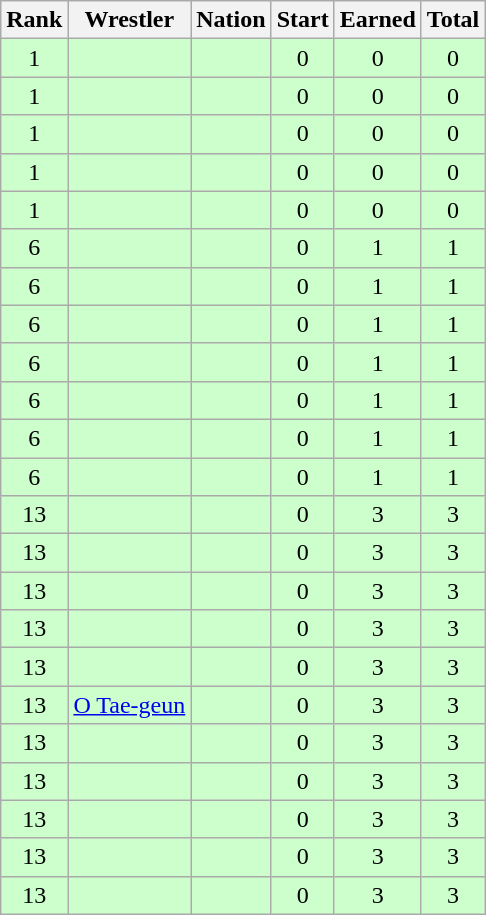<table class="wikitable sortable" style="text-align:center;">
<tr>
<th>Rank</th>
<th>Wrestler</th>
<th>Nation</th>
<th>Start</th>
<th>Earned</th>
<th>Total</th>
</tr>
<tr style="background:#cfc;">
<td>1</td>
<td align=left></td>
<td align=left></td>
<td>0</td>
<td>0</td>
<td>0</td>
</tr>
<tr style="background:#cfc;">
<td>1</td>
<td align=left></td>
<td align=left></td>
<td>0</td>
<td>0</td>
<td>0</td>
</tr>
<tr style="background:#cfc;">
<td>1</td>
<td align=left></td>
<td align=left></td>
<td>0</td>
<td>0</td>
<td>0</td>
</tr>
<tr style="background:#cfc;">
<td>1</td>
<td align=left></td>
<td align=left></td>
<td>0</td>
<td>0</td>
<td>0</td>
</tr>
<tr style="background:#cfc;">
<td>1</td>
<td align=left></td>
<td align=left></td>
<td>0</td>
<td>0</td>
<td>0</td>
</tr>
<tr style="background:#cfc;">
<td>6</td>
<td align=left></td>
<td align=left></td>
<td>0</td>
<td>1</td>
<td>1</td>
</tr>
<tr style="background:#cfc;">
<td>6</td>
<td align=left></td>
<td align=left></td>
<td>0</td>
<td>1</td>
<td>1</td>
</tr>
<tr style="background:#cfc;">
<td>6</td>
<td align=left></td>
<td align=left></td>
<td>0</td>
<td>1</td>
<td>1</td>
</tr>
<tr style="background:#cfc;">
<td>6</td>
<td align=left></td>
<td align=left></td>
<td>0</td>
<td>1</td>
<td>1</td>
</tr>
<tr style="background:#cfc;">
<td>6</td>
<td align=left></td>
<td align=left></td>
<td>0</td>
<td>1</td>
<td>1</td>
</tr>
<tr style="background:#cfc;">
<td>6</td>
<td align=left></td>
<td align=left></td>
<td>0</td>
<td>1</td>
<td>1</td>
</tr>
<tr style="background:#cfc;">
<td>6</td>
<td align=left></td>
<td align=left></td>
<td>0</td>
<td>1</td>
<td>1</td>
</tr>
<tr style="background:#cfc;">
<td>13</td>
<td align=left></td>
<td align=left></td>
<td>0</td>
<td>3</td>
<td>3</td>
</tr>
<tr style="background:#cfc;">
<td>13</td>
<td align=left></td>
<td align=left></td>
<td>0</td>
<td>3</td>
<td>3</td>
</tr>
<tr style="background:#cfc;">
<td>13</td>
<td align=left></td>
<td align=left></td>
<td>0</td>
<td>3</td>
<td>3</td>
</tr>
<tr style="background:#cfc;">
<td>13</td>
<td align=left></td>
<td align=left></td>
<td>0</td>
<td>3</td>
<td>3</td>
</tr>
<tr style="background:#cfc;">
<td>13</td>
<td align=left></td>
<td align=left></td>
<td>0</td>
<td>3</td>
<td>3</td>
</tr>
<tr style="background:#cfc;">
<td>13</td>
<td align=left><a href='#'>O Tae-geun</a></td>
<td align=left></td>
<td>0</td>
<td>3</td>
<td>3</td>
</tr>
<tr style="background:#cfc;">
<td>13</td>
<td align=left></td>
<td align=left></td>
<td>0</td>
<td>3</td>
<td>3</td>
</tr>
<tr style="background:#cfc;">
<td>13</td>
<td align=left></td>
<td align=left></td>
<td>0</td>
<td>3</td>
<td>3</td>
</tr>
<tr style="background:#cfc;">
<td>13</td>
<td align=left></td>
<td align=left></td>
<td>0</td>
<td>3</td>
<td>3</td>
</tr>
<tr style="background:#cfc;">
<td>13</td>
<td align=left></td>
<td align=left></td>
<td>0</td>
<td>3</td>
<td>3</td>
</tr>
<tr style="background:#cfc;">
<td>13</td>
<td align=left></td>
<td align=left></td>
<td>0</td>
<td>3</td>
<td>3</td>
</tr>
</table>
